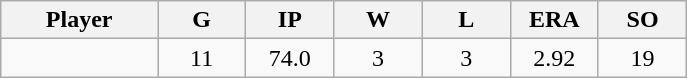<table class="wikitable sortable">
<tr>
<th bgcolor="#DDDDFF" width="16%">Player</th>
<th bgcolor="#DDDDFF" width="9%">G</th>
<th bgcolor="#DDDDFF" width="9%">IP</th>
<th bgcolor="#DDDDFF" width="9%">W</th>
<th bgcolor="#DDDDFF" width="9%">L</th>
<th bgcolor="#DDDDFF" width="9%">ERA</th>
<th bgcolor="#DDDDFF" width="9%">SO</th>
</tr>
<tr align="center">
<td></td>
<td>11</td>
<td>74.0</td>
<td>3</td>
<td>3</td>
<td>2.92</td>
<td>19</td>
</tr>
</table>
